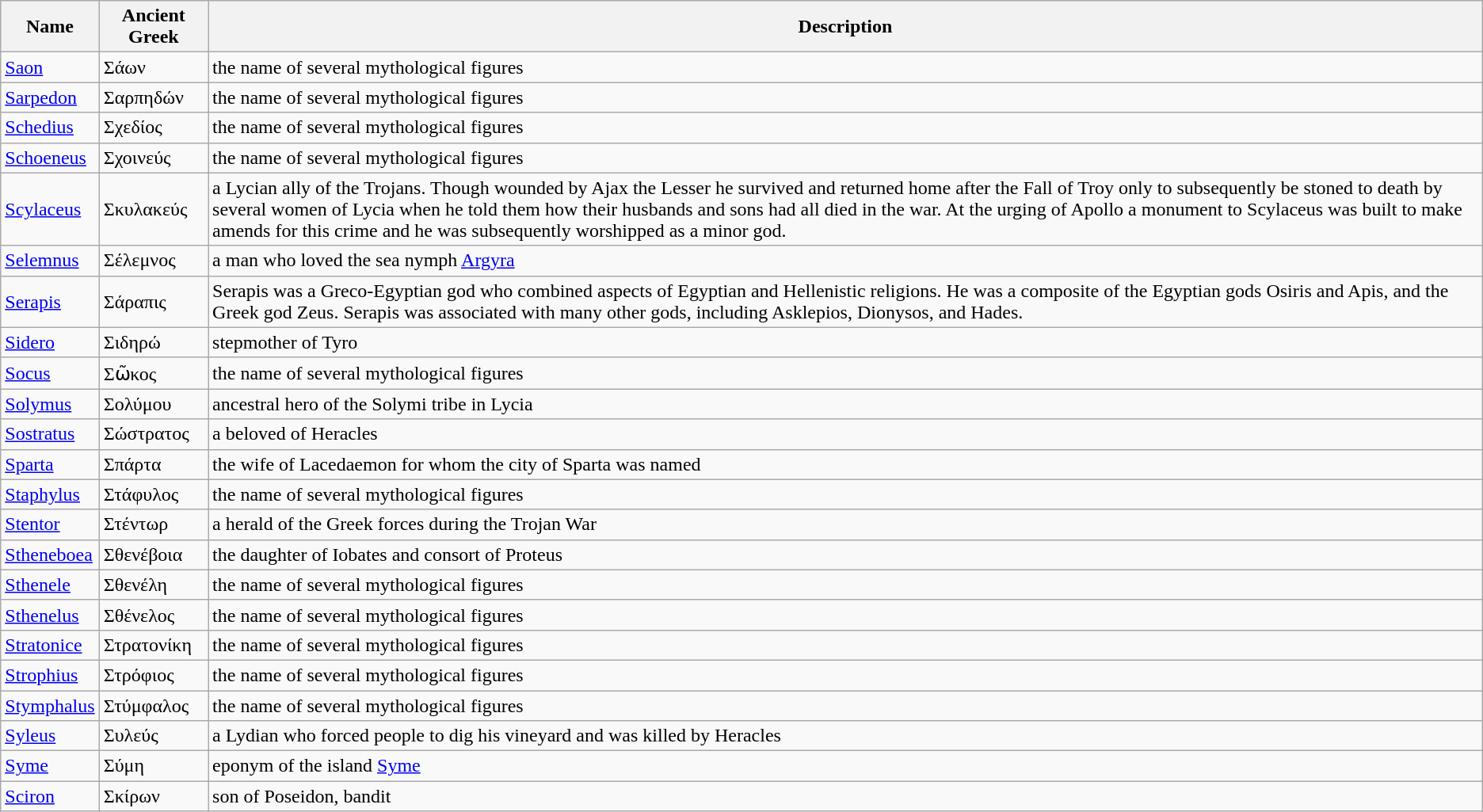<table class="wikitable">
<tr>
<th>Name</th>
<th>Ancient Greek</th>
<th>Description</th>
</tr>
<tr>
<td><a href='#'>Saon</a></td>
<td>Σάων</td>
<td>the name of several mythological figures</td>
</tr>
<tr>
<td><a href='#'>Sarpedon</a></td>
<td>Σαρπηδών</td>
<td>the name of several mythological figures</td>
</tr>
<tr>
<td><a href='#'>Schedius</a></td>
<td>Σχεδίος</td>
<td>the name of several mythological figures</td>
</tr>
<tr>
<td><a href='#'>Schoeneus</a></td>
<td>Σχοινεύς</td>
<td>the name of several mythological figures</td>
</tr>
<tr>
<td><a href='#'>Scylaceus</a></td>
<td>Σκυλακεύς</td>
<td>a Lycian ally of the Trojans. Though wounded by Ajax the Lesser he survived and returned home after the Fall of Troy only to subsequently be stoned to death by several women of Lycia when he told them how their husbands and sons had all died in the war. At the urging of Apollo a monument to Scylaceus was built to make amends for this crime and he was subsequently worshipped as a minor god.</td>
</tr>
<tr>
<td><a href='#'>Selemnus</a></td>
<td>Σέλεμνος</td>
<td>a man who loved the sea nymph <a href='#'>Argyra</a></td>
</tr>
<tr>
<td><a href='#'>Serapis</a></td>
<td>Σάραπις</td>
<td>Serapis was a Greco-Egyptian god who combined aspects of Egyptian and Hellenistic religions. He was a composite of the Egyptian gods Osiris and Apis, and the Greek god Zeus. Serapis was associated with many other gods, including Asklepios, Dionysos, and Hades.</td>
</tr>
<tr>
<td><a href='#'>Sidero</a></td>
<td>Σιδηρώ</td>
<td>stepmother of Tyro</td>
</tr>
<tr>
<td><a href='#'>Socus</a></td>
<td>Σῶκος</td>
<td>the name of several mythological figures</td>
</tr>
<tr>
<td><a href='#'>Solymus</a></td>
<td>Σολύμου</td>
<td>ancestral hero of the Solymi tribe in Lycia</td>
</tr>
<tr>
<td><a href='#'>Sostratus</a></td>
<td>Σώστρατος</td>
<td>a beloved of Heracles</td>
</tr>
<tr>
<td><a href='#'>Sparta</a></td>
<td>Σπάρτα</td>
<td>the wife of Lacedaemon for whom the city of Sparta was named</td>
</tr>
<tr>
<td><a href='#'>Staphylus</a></td>
<td>Στάφυλος</td>
<td>the name of several mythological figures</td>
</tr>
<tr>
<td><a href='#'>Stentor</a></td>
<td>Στέντωρ</td>
<td>a herald of the Greek forces during the Trojan War</td>
</tr>
<tr>
<td><a href='#'>Stheneboea</a></td>
<td>Σθενέβοια</td>
<td>the daughter of Iobates and consort of Proteus</td>
</tr>
<tr>
<td><a href='#'>Sthenele</a></td>
<td>Σθενέλη</td>
<td>the name of several mythological figures</td>
</tr>
<tr>
<td><a href='#'>Sthenelus</a></td>
<td>Σθένελος</td>
<td>the name of several mythological figures</td>
</tr>
<tr>
<td><a href='#'>Stratonice</a></td>
<td>Στρατoνίκη</td>
<td>the name of several mythological figures</td>
</tr>
<tr>
<td><a href='#'>Strophius</a></td>
<td>Στρόφιος</td>
<td>the name of several mythological figures</td>
</tr>
<tr>
<td><a href='#'>Stymphalus</a></td>
<td>Στύμφαλος</td>
<td>the name of several mythological figures</td>
</tr>
<tr>
<td><a href='#'>Syleus</a></td>
<td>Συλεύς</td>
<td>a Lydian who forced people to dig his vineyard and was killed by Heracles</td>
</tr>
<tr>
<td><a href='#'>Syme</a></td>
<td>Σύμη</td>
<td>eponym of the island <a href='#'>Syme</a></td>
</tr>
<tr>
<td><a href='#'>Sciron</a></td>
<td>Σκίρων</td>
<td>son of Poseidon, bandit</td>
</tr>
</table>
